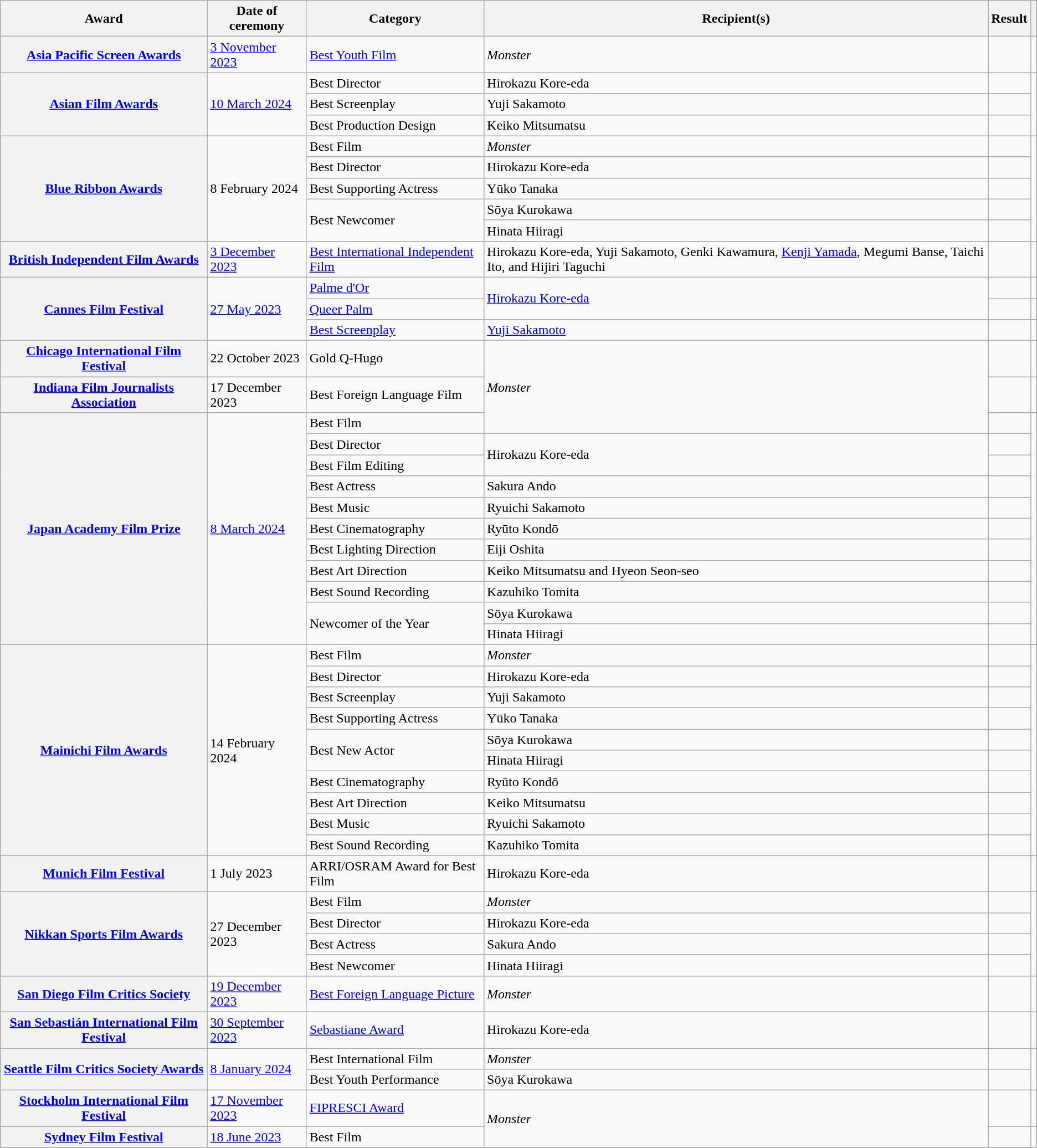<table class="wikitable sortable plainrowheaders">
<tr>
<th scope="col">Award</th>
<th scope="col">Date of ceremony</th>
<th scope="col">Category</th>
<th scope="col">Recipient(s)</th>
<th scope="col">Result</th>
<th scope="col" class="unsortable"></th>
</tr>
<tr>
<th scope="row"><a href='#'>Asia Pacific Screen Awards</a></th>
<td><a href='#'>3 November 2023</a></td>
<td><a href='#'>Best Youth Film</a></td>
<td><em>Monster</em></td>
<td></td>
<td align="center"></td>
</tr>
<tr>
<th scope="row" rowspan="3"><a href='#'>Asian Film Awards</a></th>
<td rowspan="3"><a href='#'>10 March 2024</a></td>
<td>Best Director</td>
<td>Hirokazu Kore-eda</td>
<td></td>
<td align="center" rowspan="3"></td>
</tr>
<tr>
<td>Best Screenplay</td>
<td>Yuji Sakamoto</td>
<td></td>
</tr>
<tr>
<td>Best Production Design</td>
<td>Keiko Mitsumatsu</td>
<td></td>
</tr>
<tr>
<th scope="row" rowspan="5"><a href='#'>Blue Ribbon Awards</a></th>
<td rowspan="5">8 February 2024</td>
<td>Best Film</td>
<td><em>Monster</em></td>
<td></td>
<td align="center" rowspan="5"></td>
</tr>
<tr>
<td>Best Director</td>
<td>Hirokazu Kore-eda</td>
<td></td>
</tr>
<tr>
<td>Best Supporting Actress</td>
<td>Yūko Tanaka</td>
<td></td>
</tr>
<tr>
<td rowspan=2>Best Newcomer</td>
<td>Sōya Kurokawa</td>
<td></td>
</tr>
<tr>
<td>Hinata Hiiragi</td>
<td></td>
</tr>
<tr>
<th scope="row"><a href='#'>British Independent Film Awards</a></th>
<td><a href='#'>3 December 2023</a></td>
<td><a href='#'>Best International Independent Film</a></td>
<td>Hirokazu Kore-eda, Yuji Sakamoto, Genki Kawamura, <a href='#'>Kenji Yamada</a>, Megumi Banse, Taichi Ito, and Hijiri Taguchi</td>
<td></td>
<td align="center"></td>
</tr>
<tr>
<th rowspan="3" scope="row"><a href='#'>Cannes Film Festival</a></th>
<td rowspan="3"><a href='#'>27 May 2023</a></td>
<td><a href='#'>Palme d'Or</a></td>
<td rowspan="2"><a href='#'>Hirokazu Kore-eda</a></td>
<td></td>
<td align="center"></td>
</tr>
<tr>
<td><a href='#'>Queer Palm</a></td>
<td></td>
<td align="center"></td>
</tr>
<tr>
<td><a href='#'>Best Screenplay</a></td>
<td><a href='#'>Yuji Sakamoto</a></td>
<td></td>
<td align="center"></td>
</tr>
<tr>
<th scope="row"><a href='#'>Chicago International Film Festival</a></th>
<td>22 October 2023</td>
<td>Gold Q-Hugo</td>
<td rowspan="3"><em>Monster</em></td>
<td></td>
<td align="center"></td>
</tr>
<tr>
<th scope="row"><a href='#'>Indiana Film Journalists Association</a></th>
<td>17 December 2023</td>
<td>Best Foreign Language Film</td>
<td></td>
<td align="center"><br></td>
</tr>
<tr>
<th rowspan="11" scope="row"><a href='#'>Japan Academy Film Prize</a></th>
<td rowspan="11"><a href='#'>8 March 2024</a></td>
<td>Best Film</td>
<td></td>
<td rowspan="11" align="center"></td>
</tr>
<tr>
<td>Best Director</td>
<td rowspan="2">Hirokazu Kore-eda</td>
<td></td>
</tr>
<tr>
<td>Best Film Editing</td>
<td></td>
</tr>
<tr>
<td>Best Actress</td>
<td>Sakura Ando</td>
<td></td>
</tr>
<tr>
<td>Best Music</td>
<td>Ryuichi Sakamoto</td>
<td></td>
</tr>
<tr>
<td>Best Cinematography</td>
<td>Ryūto Kondō</td>
<td></td>
</tr>
<tr>
<td>Best Lighting Direction</td>
<td>Eiji Oshita</td>
<td></td>
</tr>
<tr>
<td>Best Art Direction</td>
<td>Keiko Mitsumatsu and Hyeon Seon-seo</td>
<td></td>
</tr>
<tr>
<td>Best Sound Recording</td>
<td>Kazuhiko Tomita</td>
<td></td>
</tr>
<tr>
<td rowspan="2">Newcomer of the Year</td>
<td>Sōya Kurokawa</td>
<td></td>
</tr>
<tr>
<td>Hinata Hiiragi</td>
<td></td>
</tr>
<tr>
<th scope="row" rowspan="10"><a href='#'>Mainichi Film Awards</a></th>
<td rowspan="10">14 February 2024</td>
<td>Best Film</td>
<td><em>Monster</em></td>
<td></td>
<td rowspan="10"></td>
</tr>
<tr>
<td>Best Director</td>
<td>Hirokazu Kore-eda</td>
<td></td>
</tr>
<tr>
<td>Best Screenplay</td>
<td>Yuji Sakamoto</td>
<td></td>
</tr>
<tr>
<td>Best Supporting Actress</td>
<td>Yūko Tanaka</td>
<td></td>
</tr>
<tr>
<td rowspan=2>Best New Actor</td>
<td>Sōya Kurokawa</td>
<td></td>
</tr>
<tr>
<td>Hinata Hiiragi</td>
<td></td>
</tr>
<tr>
<td>Best Cinematography</td>
<td>Ryūto Kondō</td>
<td></td>
</tr>
<tr>
<td>Best Art Direction</td>
<td>Keiko Mitsumatsu</td>
<td></td>
</tr>
<tr>
<td>Best Music</td>
<td>Ryuichi Sakamoto</td>
<td></td>
</tr>
<tr>
<td>Best Sound Recording</td>
<td>Kazuhiko Tomita</td>
<td></td>
</tr>
<tr>
<th scope="row"><a href='#'>Munich Film Festival</a></th>
<td>1 July 2023</td>
<td>ARRI/OSRAM Award for Best Film</td>
<td>Hirokazu Kore-eda</td>
<td></td>
<td align="center"></td>
</tr>
<tr>
<th scope="row" rowspan="4"><a href='#'>Nikkan Sports Film Awards</a></th>
<td rowspan="4">27 December 2023</td>
<td>Best Film</td>
<td><em>Monster</em></td>
<td></td>
<td rowspan="4"></td>
</tr>
<tr>
<td>Best Director</td>
<td>Hirokazu Kore-eda</td>
<td></td>
</tr>
<tr>
<td>Best Actress</td>
<td>Sakura Ando</td>
<td></td>
</tr>
<tr>
<td>Best Newcomer</td>
<td>Hinata Hiiragi</td>
<td></td>
</tr>
<tr>
<th scope="row"><a href='#'>San Diego Film Critics Society</a></th>
<td><a href='#'>19 December 2023</a></td>
<td><a href='#'>Best Foreign Language Picture</a></td>
<td><em>Monster</em></td>
<td></td>
<td align="center"></td>
</tr>
<tr>
<th scope="row"><a href='#'>San Sebastián International Film Festival</a></th>
<td><a href='#'>30 September 2023</a></td>
<td><a href='#'>Sebastiane Award</a></td>
<td>Hirokazu Kore-eda</td>
<td></td>
<td align="center"></td>
</tr>
<tr>
<th rowspan="2" scope="row"><a href='#'>Seattle Film Critics Society Awards</a></th>
<td rowspan="2"><a href='#'>8 January 2024</a></td>
<td>Best International Film</td>
<td><em>Monster</em></td>
<td></td>
<td rowspan="2" align="center"></td>
</tr>
<tr>
<td>Best Youth Performance</td>
<td>Sōya Kurokawa</td>
<td></td>
</tr>
<tr>
<th scope="row"><a href='#'>Stockholm International Film Festival</a></th>
<td><a href='#'>17 November 2023</a></td>
<td><a href='#'>FIPRESCI Award</a></td>
<td rowspan="2"><em>Monster</em></td>
<td></td>
<td align="center"></td>
</tr>
<tr>
<th scope="row"><a href='#'>Sydney Film Festival</a></th>
<td><a href='#'>18 June 2023</a></td>
<td>Best Film</td>
<td></td>
<td align="center"></td>
</tr>
<tr>
</tr>
</table>
